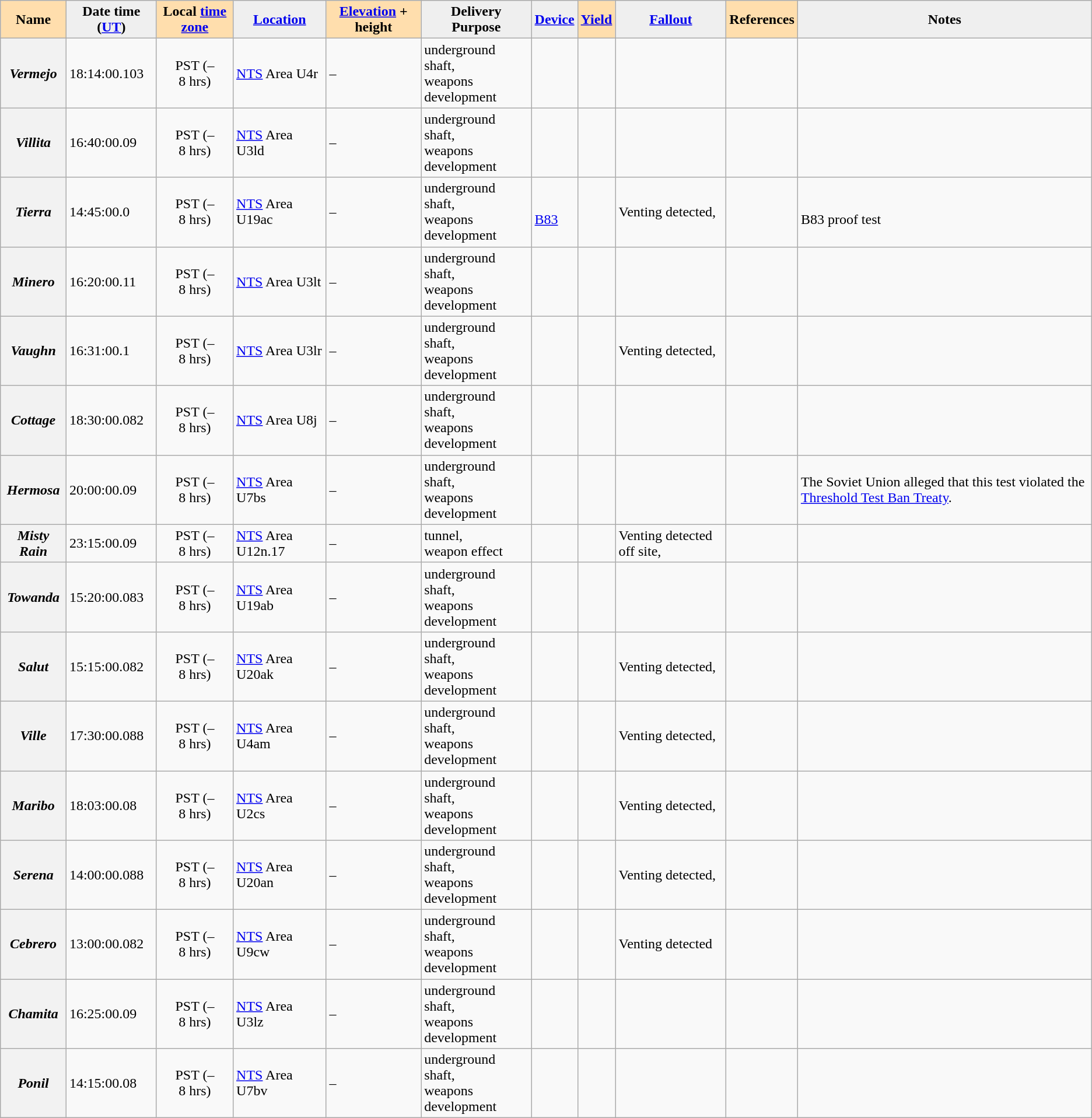<table class="wikitable sortable">
<tr>
<th style="background:#ffdead;">Name </th>
<th style="background:#efefef;">Date time (<a href='#'>UT</a>)</th>
<th style="background:#ffdead;">Local <a href='#'>time zone</a></th>
<th style="background:#efefef;"><a href='#'>Location</a></th>
<th style="background:#ffdead;"><a href='#'>Elevation</a> + height </th>
<th style="background:#efefef;">Delivery <br>Purpose </th>
<th style="background:#efefef;"><a href='#'>Device</a></th>
<th style="background:#ffdead;"><a href='#'>Yield</a></th>
<th style="background:#efefef;" class="unsortable"><a href='#'>Fallout</a></th>
<th style="background:#ffdead;" class="unsortable">References</th>
<th style="background:#efefef;" class="unsortable">Notes</th>
</tr>
<tr>
<th><em>Vermejo</em></th>
<td> 18:14:00.103</td>
<td style="text-align:center;">PST (–8 hrs)<br></td>
<td><a href='#'>NTS</a> Area U4r </td>
<td> – </td>
<td>underground shaft,<br>weapons development</td>
<td></td>
<td style="text-align:center;"></td>
<td></td>
<td></td>
<td></td>
</tr>
<tr>
<th><em>Villita</em></th>
<td> 16:40:00.09</td>
<td style="text-align:center;">PST (–8 hrs)<br></td>
<td><a href='#'>NTS</a> Area U3ld </td>
<td> – </td>
<td>underground shaft,<br>weapons development</td>
<td></td>
<td style="text-align:center;"></td>
<td></td>
<td></td>
<td></td>
</tr>
<tr>
<th><em>Tierra</em></th>
<td> 14:45:00.0</td>
<td style="text-align:center;">PST (–8 hrs)<br></td>
<td><a href='#'>NTS</a> Area U19ac </td>
<td> – </td>
<td>underground shaft,<br>weapons development</td>
<td><br><a href='#'>B83</a></td>
<td style="text-align:center;"></td>
<td>Venting detected, </td>
<td></td>
<td><br>B83 proof test</td>
</tr>
<tr>
<th><em>Minero</em></th>
<td> 16:20:00.11</td>
<td style="text-align:center;">PST (–8 hrs)<br></td>
<td><a href='#'>NTS</a> Area U3lt </td>
<td> – </td>
<td>underground shaft,<br>weapons development</td>
<td></td>
<td style="text-align:center;"></td>
<td></td>
<td></td>
<td></td>
</tr>
<tr>
<th><em>Vaughn</em></th>
<td> 16:31:00.1</td>
<td style="text-align:center;">PST (–8 hrs)<br></td>
<td><a href='#'>NTS</a> Area U3lr </td>
<td> – </td>
<td>underground shaft,<br>weapons development</td>
<td></td>
<td style="text-align:center;"></td>
<td>Venting detected, </td>
<td></td>
<td></td>
</tr>
<tr>
<th><em>Cottage</em></th>
<td> 18:30:00.082</td>
<td style="text-align:center;">PST (–8 hrs)<br></td>
<td><a href='#'>NTS</a> Area U8j </td>
<td> – </td>
<td>underground shaft,<br>weapons development</td>
<td></td>
<td style="text-align:center;"></td>
<td></td>
<td></td>
<td></td>
</tr>
<tr>
<th><em>Hermosa</em></th>
<td> 20:00:00.09</td>
<td style="text-align:center;">PST (–8 hrs)<br></td>
<td><a href='#'>NTS</a> Area U7bs </td>
<td> – </td>
<td>underground shaft,<br>weapons development</td>
<td></td>
<td style="text-align:center;"></td>
<td></td>
<td></td>
<td>The Soviet Union alleged that this test violated the <a href='#'>Threshold Test Ban Treaty</a>.</td>
</tr>
<tr>
<th><em>Misty Rain</em></th>
<td> 23:15:00.09</td>
<td style="text-align:center;">PST (–8 hrs)<br></td>
<td><a href='#'>NTS</a> Area U12n.17 </td>
<td> – </td>
<td>tunnel,<br>weapon effect</td>
<td></td>
<td style="text-align:center;"></td>
<td>Venting detected off site, </td>
<td></td>
<td></td>
</tr>
<tr>
<th><em>Towanda</em></th>
<td> 15:20:00.083</td>
<td style="text-align:center;">PST (–8 hrs)<br></td>
<td><a href='#'>NTS</a> Area U19ab </td>
<td> – </td>
<td>underground shaft,<br>weapons development</td>
<td></td>
<td style="text-align:center;"></td>
<td></td>
<td></td>
<td></td>
</tr>
<tr>
<th><em>Salut</em></th>
<td> 15:15:00.082</td>
<td style="text-align:center;">PST (–8 hrs)<br></td>
<td><a href='#'>NTS</a> Area U20ak </td>
<td> – </td>
<td>underground shaft,<br>weapons development</td>
<td></td>
<td style="text-align:center;"></td>
<td>Venting detected, </td>
<td></td>
<td></td>
</tr>
<tr>
<th><em>Ville</em></th>
<td> 17:30:00.088</td>
<td style="text-align:center;">PST (–8 hrs)<br></td>
<td><a href='#'>NTS</a> Area U4am </td>
<td> – </td>
<td>underground shaft,<br>weapons development</td>
<td></td>
<td style="text-align:center;"></td>
<td>Venting detected, </td>
<td></td>
<td></td>
</tr>
<tr>
<th><em>Maribo</em></th>
<td> 18:03:00.08</td>
<td style="text-align:center;">PST (–8 hrs)<br></td>
<td><a href='#'>NTS</a> Area U2cs </td>
<td> – </td>
<td>underground shaft,<br>weapons development</td>
<td></td>
<td style="text-align:center;"></td>
<td>Venting detected, </td>
<td></td>
<td></td>
</tr>
<tr>
<th><em>Serena</em></th>
<td> 14:00:00.088</td>
<td style="text-align:center;">PST (–8 hrs)<br></td>
<td><a href='#'>NTS</a> Area U20an </td>
<td> – </td>
<td>underground shaft,<br>weapons development</td>
<td></td>
<td style="text-align:center;"></td>
<td>Venting detected, </td>
<td></td>
<td></td>
</tr>
<tr>
<th><em>Cebrero</em></th>
<td> 13:00:00.082</td>
<td style="text-align:center;">PST (–8 hrs)<br></td>
<td><a href='#'>NTS</a> Area U9cw </td>
<td> – </td>
<td>underground shaft,<br>weapons development</td>
<td></td>
<td style="text-align:center;"></td>
<td>Venting detected</td>
<td></td>
<td></td>
</tr>
<tr>
<th><em>Chamita</em></th>
<td> 16:25:00.09</td>
<td style="text-align:center;">PST (–8 hrs)<br></td>
<td><a href='#'>NTS</a> Area U3lz </td>
<td> – </td>
<td>underground shaft,<br>weapons development</td>
<td></td>
<td style="text-align:center;"></td>
<td></td>
<td></td>
<td></td>
</tr>
<tr>
<th><em>Ponil</em></th>
<td> 14:15:00.08</td>
<td style="text-align:center;">PST (–8 hrs)<br></td>
<td><a href='#'>NTS</a> Area U7bv </td>
<td> – </td>
<td>underground shaft,<br>weapons development</td>
<td></td>
<td style="text-align:center;"></td>
<td></td>
<td></td>
<td></td>
</tr>
</table>
